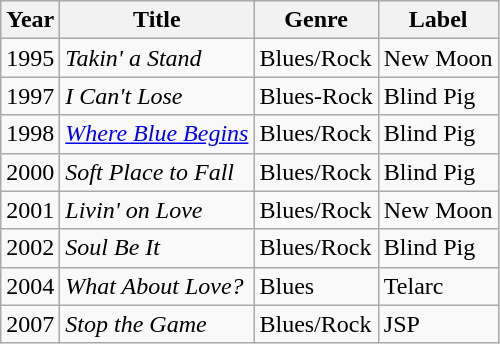<table class="wikitable">
<tr>
<th>Year</th>
<th>Title</th>
<th>Genre</th>
<th>Label</th>
</tr>
<tr>
<td>1995</td>
<td><em>Takin' a Stand</em></td>
<td>Blues/Rock</td>
<td>New Moon</td>
</tr>
<tr>
<td>1997</td>
<td><em>I Can't Lose</em></td>
<td>Blues-Rock</td>
<td>Blind Pig</td>
</tr>
<tr>
<td>1998</td>
<td><em><a href='#'>Where Blue Begins</a></em></td>
<td>Blues/Rock</td>
<td>Blind Pig</td>
</tr>
<tr>
<td>2000</td>
<td><em>Soft Place to Fall</em></td>
<td>Blues/Rock</td>
<td>Blind Pig</td>
</tr>
<tr>
<td>2001</td>
<td><em>Livin' on Love</em></td>
<td>Blues/Rock</td>
<td>New Moon</td>
</tr>
<tr>
<td>2002</td>
<td><em>Soul Be It</em></td>
<td>Blues/Rock</td>
<td>Blind Pig</td>
</tr>
<tr>
<td>2004</td>
<td><em>What About Love?</em></td>
<td>Blues</td>
<td>Telarc</td>
</tr>
<tr>
<td>2007</td>
<td><em>Stop the Game</em></td>
<td>Blues/Rock</td>
<td>JSP</td>
</tr>
</table>
